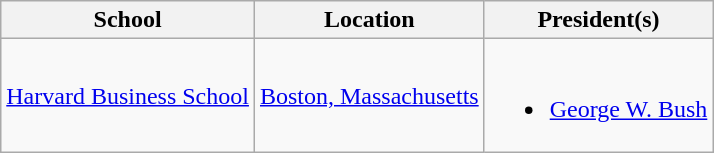<table class="wikitable">
<tr>
<th>School</th>
<th>Location</th>
<th>President(s)</th>
</tr>
<tr>
<td nowrap><a href='#'>Harvard Business School</a></td>
<td><a href='#'>Boston, Massachusetts</a></td>
<td><br><ul><li><a href='#'>George W. Bush</a></li></ul></td>
</tr>
</table>
